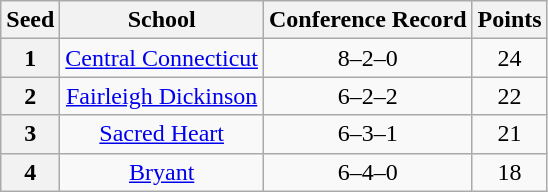<table class="wikitable" style="text-align:center">
<tr>
<th>Seed</th>
<th>School</th>
<th>Conference Record</th>
<th>Points</th>
</tr>
<tr>
<th>1</th>
<td><a href='#'>Central Connecticut</a></td>
<td>8–2–0</td>
<td>24</td>
</tr>
<tr>
<th>2</th>
<td><a href='#'>Fairleigh Dickinson</a></td>
<td>6–2–2</td>
<td>22</td>
</tr>
<tr>
<th>3</th>
<td><a href='#'>Sacred Heart</a></td>
<td>6–3–1</td>
<td>21</td>
</tr>
<tr>
<th>4</th>
<td><a href='#'>Bryant</a></td>
<td>6–4–0</td>
<td>18</td>
</tr>
</table>
